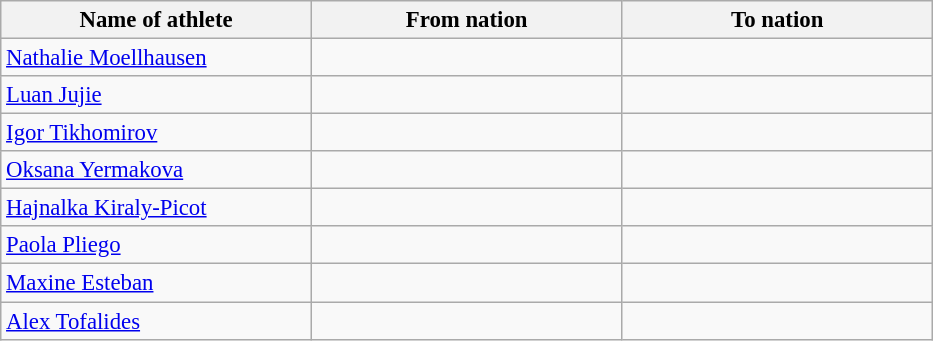<table class="wikitable sortable" style="border-collapse: collapse; font-size: 95%;">
<tr>
<th width=200>Name of athlete</th>
<th width=200>From nation</th>
<th width=200>To nation</th>
</tr>
<tr>
<td><a href='#'>Nathalie Moellhausen</a></td>
<td></td>
<td></td>
</tr>
<tr>
<td><a href='#'>Luan Jujie</a></td>
<td></td>
<td></td>
</tr>
<tr>
<td><a href='#'>Igor Tikhomirov</a></td>
<td></td>
<td></td>
</tr>
<tr>
<td><a href='#'>Oksana Yermakova</a></td>
<td></td>
<td></td>
</tr>
<tr>
<td><a href='#'>Hajnalka Kiraly-Picot</a></td>
<td></td>
<td></td>
</tr>
<tr>
<td><a href='#'>Paola Pliego</a></td>
<td></td>
<td></td>
</tr>
<tr>
<td><a href='#'>Maxine Esteban</a></td>
<td></td>
<td></td>
</tr>
<tr>
<td><a href='#'>Alex Tofalides</a></td>
<td></td>
<td></td>
</tr>
</table>
